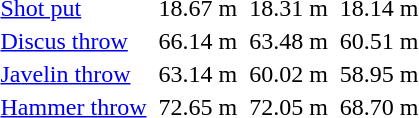<table>
<tr>
</tr>
<tr>
<td><a href='#'>Shot put</a></td>
<td></td>
<td>18.67 m</td>
<td></td>
<td>18.31 m</td>
<td></td>
<td>18.14 m</td>
</tr>
<tr>
<td><a href='#'>Discus throw</a></td>
<td></td>
<td>66.14 m</td>
<td></td>
<td>63.48 m</td>
<td></td>
<td>60.51 m</td>
</tr>
<tr>
<td><a href='#'>Javelin throw</a></td>
<td></td>
<td>63.14 m</td>
<td></td>
<td>60.02 m</td>
<td></td>
<td>58.95 m</td>
</tr>
<tr>
<td><a href='#'>Hammer throw</a></td>
<td></td>
<td>72.65 m</td>
<td></td>
<td>72.05 m</td>
<td></td>
<td>68.70 m</td>
</tr>
</table>
